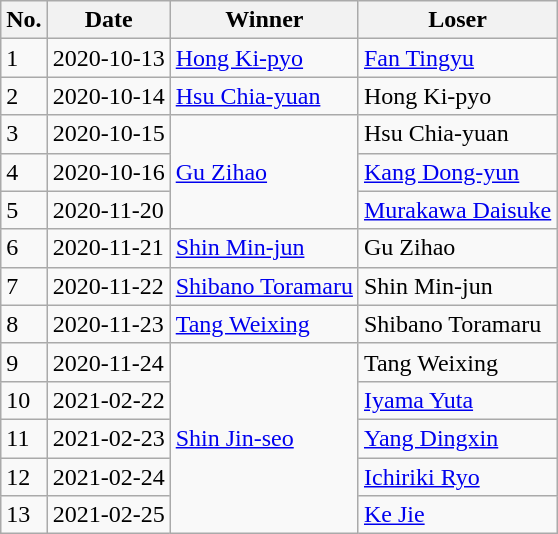<table class="wikitable">
<tr>
<th>No.</th>
<th>Date</th>
<th>Winner</th>
<th>Loser</th>
</tr>
<tr>
<td>1</td>
<td>2020-10-13</td>
<td> <a href='#'>Hong Ki-pyo</a></td>
<td> <a href='#'>Fan Tingyu</a></td>
</tr>
<tr>
<td>2</td>
<td>2020-10-14</td>
<td> <a href='#'>Hsu Chia-yuan</a></td>
<td> Hong Ki-pyo</td>
</tr>
<tr>
<td>3</td>
<td>2020-10-15</td>
<td rowspan=3> <a href='#'>Gu Zihao</a></td>
<td> Hsu Chia-yuan</td>
</tr>
<tr>
<td>4</td>
<td>2020-10-16</td>
<td> <a href='#'>Kang Dong-yun</a></td>
</tr>
<tr>
<td>5</td>
<td>2020-11-20</td>
<td> <a href='#'>Murakawa Daisuke</a></td>
</tr>
<tr>
<td>6</td>
<td>2020-11-21</td>
<td> <a href='#'>Shin Min-jun</a></td>
<td> Gu Zihao</td>
</tr>
<tr>
<td>7</td>
<td>2020-11-22</td>
<td> <a href='#'>Shibano Toramaru</a></td>
<td> Shin Min-jun</td>
</tr>
<tr>
<td>8</td>
<td>2020-11-23</td>
<td> <a href='#'>Tang Weixing</a></td>
<td> Shibano Toramaru</td>
</tr>
<tr>
<td>9</td>
<td>2020-11-24</td>
<td rowspan=5> <a href='#'>Shin Jin-seo</a></td>
<td> Tang Weixing</td>
</tr>
<tr>
<td>10</td>
<td>2021-02-22</td>
<td> <a href='#'>Iyama Yuta</a></td>
</tr>
<tr>
<td>11</td>
<td>2021-02-23</td>
<td> <a href='#'>Yang Dingxin</a></td>
</tr>
<tr>
<td>12</td>
<td>2021-02-24</td>
<td> <a href='#'>Ichiriki Ryo</a></td>
</tr>
<tr>
<td>13</td>
<td>2021-02-25</td>
<td> <a href='#'>Ke Jie</a></td>
</tr>
</table>
